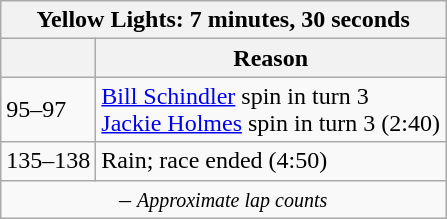<table class="wikitable">
<tr>
<th colspan=2>Yellow Lights: 7 minutes, 30 seconds</th>
</tr>
<tr>
<th></th>
<th>Reason</th>
</tr>
<tr>
<td>95–97</td>
<td><a href='#'>Bill Schindler</a> spin in turn 3<br><a href='#'>Jackie Holmes</a> spin in turn 3 (2:40)</td>
</tr>
<tr>
<td>135–138</td>
<td>Rain; race ended (4:50)</td>
</tr>
<tr>
<td colspan=2 align=center> – <em><small>Approximate lap counts</small></em></td>
</tr>
</table>
